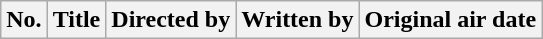<table class="wikitable plainrowheaders">
<tr>
<th style="background:#;">No.</th>
<th style="background:#;">Title</th>
<th style="background:#;">Directed by</th>
<th style="background:#;">Written by</th>
<th style="background:#;">Original air date<br>





</th>
</tr>
</table>
